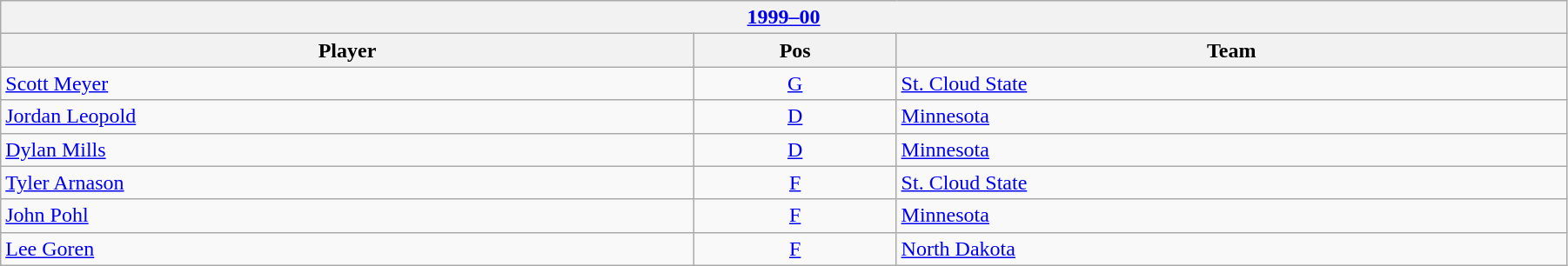<table class="wikitable" width=95%>
<tr>
<th colspan=3><a href='#'>1999–00</a></th>
</tr>
<tr>
<th>Player</th>
<th>Pos</th>
<th>Team</th>
</tr>
<tr>
<td><a href='#'>Scott Meyer</a></td>
<td align=center><a href='#'>G</a></td>
<td><a href='#'>St. Cloud State</a></td>
</tr>
<tr>
<td><a href='#'>Jordan Leopold</a></td>
<td align=center><a href='#'>D</a></td>
<td><a href='#'>Minnesota</a></td>
</tr>
<tr>
<td><a href='#'>Dylan Mills</a></td>
<td align=center><a href='#'>D</a></td>
<td><a href='#'>Minnesota</a></td>
</tr>
<tr>
<td><a href='#'>Tyler Arnason</a></td>
<td align=center><a href='#'>F</a></td>
<td><a href='#'>St. Cloud State</a></td>
</tr>
<tr>
<td><a href='#'>John Pohl</a></td>
<td align=center><a href='#'>F</a></td>
<td><a href='#'>Minnesota</a></td>
</tr>
<tr>
<td><a href='#'>Lee Goren</a></td>
<td align=center><a href='#'>F</a></td>
<td><a href='#'>North Dakota</a></td>
</tr>
</table>
